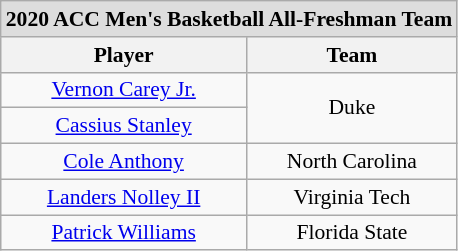<table class="wikitable" style="white-space:nowrap; font-size:90%; text-align:center;">
<tr>
<td colspan="7" style="text-align:center; background:#ddd;"><strong>2020 ACC Men's Basketball All-Freshman Team</strong></td>
</tr>
<tr>
<th>Player</th>
<th>Team</th>
</tr>
<tr>
<td><a href='#'>Vernon Carey Jr.</a></td>
<td rowspan=2>Duke</td>
</tr>
<tr>
<td><a href='#'>Cassius Stanley</a></td>
</tr>
<tr>
<td><a href='#'>Cole Anthony</a></td>
<td>North Carolina</td>
</tr>
<tr>
<td><a href='#'>Landers Nolley II</a></td>
<td>Virginia Tech</td>
</tr>
<tr>
<td><a href='#'>Patrick Williams</a></td>
<td>Florida State</td>
</tr>
</table>
